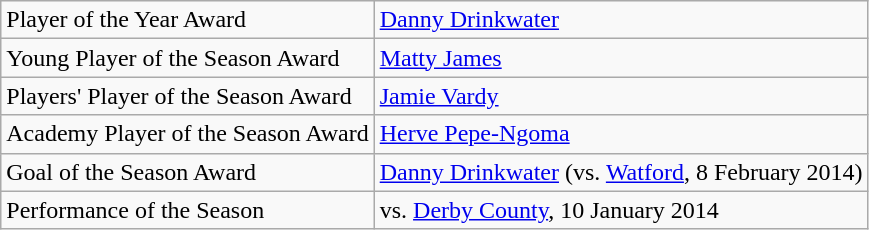<table class="wikitable"  class= style="text-align:left; font-size:95%">
<tr>
<td>Player of the Year Award</td>
<td> <a href='#'>Danny Drinkwater</a></td>
</tr>
<tr>
<td>Young Player of the Season Award</td>
<td> <a href='#'>Matty James</a></td>
</tr>
<tr>
<td>Players' Player of the Season Award</td>
<td> <a href='#'>Jamie Vardy</a></td>
</tr>
<tr>
<td>Academy Player of the Season Award</td>
<td> <a href='#'>Herve Pepe-Ngoma</a></td>
</tr>
<tr>
<td>Goal of the Season Award</td>
<td> <a href='#'>Danny Drinkwater</a> (vs. <a href='#'>Watford</a>, 8 February 2014)</td>
</tr>
<tr>
<td>Performance of the Season</td>
<td>vs. <a href='#'>Derby County</a>, 10 January 2014</td>
</tr>
</table>
